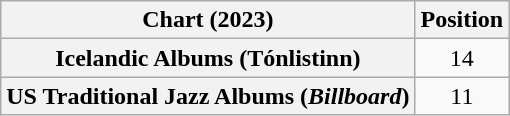<table class="wikitable sortable plainrowheaders" style="text-align:center">
<tr>
<th scope="col">Chart (2023)</th>
<th scope="col">Position</th>
</tr>
<tr>
<th scope="row">Icelandic Albums (Tónlistinn)</th>
<td>14</td>
</tr>
<tr>
<th scope="row">US Traditional Jazz Albums (<em>Billboard</em>)</th>
<td>11</td>
</tr>
</table>
